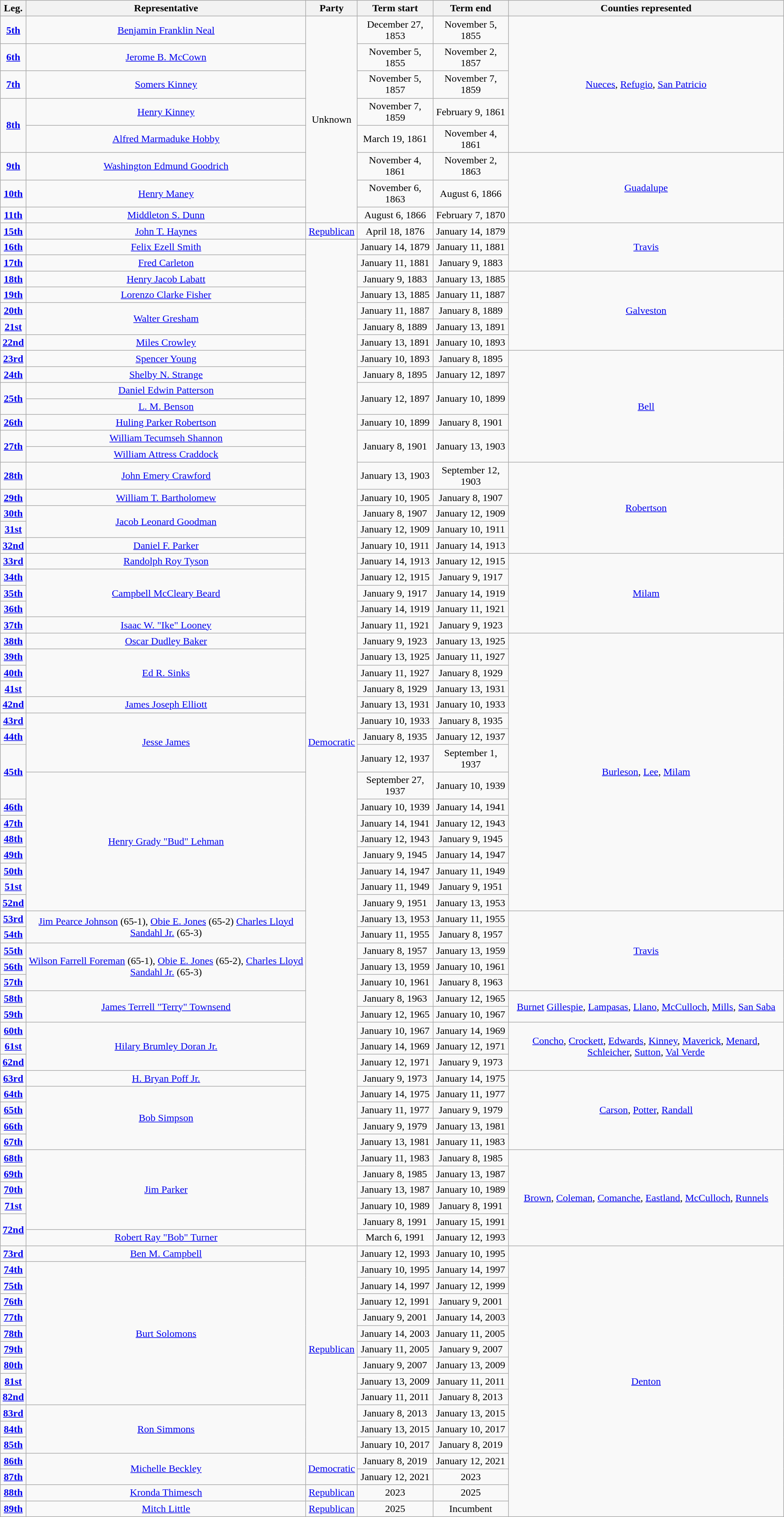<table class="wikitable" style="text-align:center">
<tr>
<th>Leg.</th>
<th>Representative</th>
<th>Party</th>
<th>Term start</th>
<th>Term end</th>
<th>Counties represented</th>
</tr>
<tr>
<td><a href='#'><strong>5th</strong></a></td>
<td><a href='#'>Benjamin Franklin Neal</a></td>
<td rowspan=8>Unknown</td>
<td>December 27, 1853</td>
<td>November 5, 1855</td>
<td rowspan=5><a href='#'>Nueces</a>, <a href='#'>Refugio</a>, <a href='#'>San Patricio</a></td>
</tr>
<tr>
<td><a href='#'><strong>6th</strong></a></td>
<td><a href='#'>Jerome B. McCown</a></td>
<td>November 5, 1855</td>
<td>November 2, 1857</td>
</tr>
<tr>
<td><a href='#'><strong>7th</strong></a></td>
<td><a href='#'>Somers Kinney</a></td>
<td>November 5, 1857</td>
<td>November 7, 1859</td>
</tr>
<tr>
<td rowspan=2><a href='#'><strong>8th</strong></a></td>
<td><a href='#'>Henry Kinney</a></td>
<td>November 7, 1859</td>
<td>February 9, 1861</td>
</tr>
<tr>
<td><a href='#'>Alfred Marmaduke Hobby</a></td>
<td>March 19, 1861</td>
<td>November 4, 1861</td>
</tr>
<tr>
<td><a href='#'><strong>9th</strong></a></td>
<td><a href='#'>Washington Edmund Goodrich</a></td>
<td>November 4, 1861</td>
<td>November 2, 1863</td>
<td rowspan=3><a href='#'>Guadalupe</a></td>
</tr>
<tr>
<td><a href='#'><strong>10th</strong></a></td>
<td><a href='#'>Henry Maney</a></td>
<td>November 6, 1863</td>
<td>August 6, 1866</td>
</tr>
<tr>
<td><a href='#'><strong>11th</strong></a></td>
<td><a href='#'>Middleton S. Dunn</a></td>
<td>August 6, 1866</td>
<td>February 7, 1870</td>
</tr>
<tr>
<td><a href='#'><strong>15th</strong></a></td>
<td><a href='#'>John T. Haynes</a></td>
<td><a href='#'>Republican</a></td>
<td>April 18, 1876</td>
<td>January 14, 1879</td>
<td rowspan=3><a href='#'>Travis</a></td>
</tr>
<tr>
<td><a href='#'><strong>16th</strong></a></td>
<td><a href='#'>Felix Ezell Smith</a></td>
<td rowspan=64 ><a href='#'>Democratic</a></td>
<td>January 14, 1879</td>
<td>January 11, 1881</td>
</tr>
<tr>
<td><a href='#'><strong>17th</strong></a></td>
<td><a href='#'>Fred Carleton</a></td>
<td>January 11, 1881</td>
<td>January 9, 1883</td>
</tr>
<tr>
<td><a href='#'><strong>18th</strong></a></td>
<td><a href='#'>Henry Jacob Labatt</a></td>
<td>January 9, 1883</td>
<td>January 13, 1885</td>
<td rowspan=5><a href='#'>Galveston</a></td>
</tr>
<tr>
<td><a href='#'><strong>19th</strong></a></td>
<td><a href='#'>Lorenzo Clarke Fisher</a></td>
<td>January 13, 1885</td>
<td>January 11, 1887</td>
</tr>
<tr>
<td><a href='#'><strong>20th</strong></a></td>
<td rowspan=2><a href='#'>Walter Gresham</a></td>
<td>January 11, 1887</td>
<td>January 8, 1889</td>
</tr>
<tr>
<td><a href='#'><strong>21st</strong></a></td>
<td>January 8, 1889</td>
<td>January 13, 1891</td>
</tr>
<tr>
<td><a href='#'><strong>22nd</strong></a></td>
<td><a href='#'>Miles Crowley</a></td>
<td>January 13, 1891</td>
<td>January 10, 1893</td>
</tr>
<tr>
<td rowspan=2><a href='#'><strong>23rd</strong></a></td>
<td><a href='#'>Spencer Young</a></td>
<td rowspan=2>January 10, 1893</td>
<td rowspan=2>January 8, 1895</td>
<td rowspan=10><a href='#'>Bell</a></td>
</tr>
<tr>
<td rowspan=2><a href='#'>Shelby N. Strange</a></td>
</tr>
<tr>
<td rowspan=2><a href='#'><strong>24th</strong></a></td>
<td rowspan=2>January 8, 1895</td>
<td rowspan=2>January 12, 1897</td>
</tr>
<tr>
<td rowspan=2><a href='#'>Daniel Edwin Patterson</a></td>
</tr>
<tr>
<td rowspan=2><a href='#'><strong>25th</strong></a></td>
<td rowspan=2>January 12, 1897</td>
<td rowspan=2>January 10, 1899</td>
</tr>
<tr>
<td><a href='#'>L. M. Benson</a></td>
</tr>
<tr>
<td rowspan=2><a href='#'><strong>26th</strong></a></td>
<td><a href='#'>Huling Parker Robertson</a></td>
<td rowspan=2>January 10, 1899</td>
<td rowspan=2>January 8, 1901</td>
</tr>
<tr>
<td rowspan=2><a href='#'>William Tecumseh Shannon</a></td>
</tr>
<tr>
<td rowspan=2><a href='#'><strong>27th</strong></a></td>
<td rowspan=2>January 8, 1901</td>
<td rowspan=2>January 13, 1903</td>
</tr>
<tr>
<td><a href='#'>William Attress Craddock</a></td>
</tr>
<tr>
<td><a href='#'><strong>28th</strong></a></td>
<td><a href='#'>John Emery Crawford</a></td>
<td>January 13, 1903</td>
<td>September 12, 1903</td>
<td rowspan=5><a href='#'>Robertson</a></td>
</tr>
<tr>
<td><a href='#'><strong>29th</strong></a></td>
<td><a href='#'>William T. Bartholomew</a></td>
<td>January 10, 1905</td>
<td>January 8, 1907</td>
</tr>
<tr>
<td><a href='#'><strong>30th</strong></a></td>
<td rowspan=2><a href='#'>Jacob Leonard Goodman</a></td>
<td>January 8, 1907</td>
<td>January 12, 1909</td>
</tr>
<tr>
<td><a href='#'><strong>31st</strong></a></td>
<td>January 12, 1909</td>
<td>January 10, 1911</td>
</tr>
<tr>
<td><a href='#'><strong>32nd</strong></a></td>
<td><a href='#'>Daniel F. Parker</a></td>
<td>January 10, 1911</td>
<td>January 14, 1913</td>
</tr>
<tr>
<td><a href='#'><strong>33rd</strong></a></td>
<td><a href='#'>Randolph Roy Tyson</a></td>
<td>January 14, 1913</td>
<td>January 12, 1915</td>
<td rowspan=5><a href='#'>Milam</a></td>
</tr>
<tr>
<td><a href='#'><strong>34th</strong></a></td>
<td rowspan=3><a href='#'>Campbell McCleary Beard</a></td>
<td>January 12, 1915</td>
<td>January 9, 1917</td>
</tr>
<tr>
<td><a href='#'><strong>35th</strong></a></td>
<td>January 9, 1917</td>
<td>January 14, 1919</td>
</tr>
<tr>
<td><a href='#'><strong>36th</strong></a></td>
<td>January 14, 1919</td>
<td>January 11, 1921</td>
</tr>
<tr>
<td><a href='#'><strong>37th</strong></a></td>
<td><a href='#'>Isaac W. "Ike" Looney</a></td>
<td>January 11, 1921</td>
<td>January 9, 1923</td>
</tr>
<tr>
<td><a href='#'><strong>38th</strong></a></td>
<td><a href='#'>Oscar Dudley Baker</a></td>
<td>January 9, 1923</td>
<td>January 13, 1925</td>
<td rowspan=16><a href='#'>Burleson</a>, <a href='#'>Lee</a>, <a href='#'>Milam</a></td>
</tr>
<tr>
<td><a href='#'><strong>39th</strong></a></td>
<td rowspan=3><a href='#'>Ed R. Sinks</a></td>
<td>January 13, 1925</td>
<td>January 11, 1927</td>
</tr>
<tr>
<td><a href='#'><strong>40th</strong></a></td>
<td>January 11, 1927</td>
<td>January 8, 1929</td>
</tr>
<tr>
<td><a href='#'><strong>41st</strong></a></td>
<td>January 8, 1929</td>
<td>January 13, 1931</td>
</tr>
<tr>
<td><a href='#'><strong>42nd</strong></a></td>
<td><a href='#'>James Joseph Elliott</a></td>
<td>January 13, 1931</td>
<td>January 10, 1933</td>
</tr>
<tr>
<td><a href='#'><strong>43rd</strong></a></td>
<td rowspan=3><a href='#'>Jesse James</a></td>
<td>January 10, 1933</td>
<td>January 8, 1935</td>
</tr>
<tr>
<td><a href='#'><strong>44th</strong></a></td>
<td>January 8, 1935</td>
<td>January 12, 1937</td>
</tr>
<tr>
<td rowspan=2><a href='#'><strong>45th</strong></a></td>
<td>January 12, 1937</td>
<td>September 1, 1937</td>
</tr>
<tr>
<td rowspan=8><a href='#'>Henry Grady "Bud" Lehman</a></td>
<td>September 27, 1937</td>
<td>January 10, 1939</td>
</tr>
<tr>
<td><a href='#'><strong>46th</strong></a></td>
<td>January 10, 1939</td>
<td>January 14, 1941</td>
</tr>
<tr>
<td><a href='#'><strong>47th</strong></a></td>
<td>January 14, 1941</td>
<td>January 12, 1943</td>
</tr>
<tr>
<td><a href='#'><strong>48th</strong></a></td>
<td>January 12, 1943</td>
<td>January 9, 1945</td>
</tr>
<tr>
<td><a href='#'><strong>49th</strong></a></td>
<td>January 9, 1945</td>
<td>January 14, 1947</td>
</tr>
<tr>
<td><a href='#'><strong>50th</strong></a></td>
<td>January 14, 1947</td>
<td>January 11, 1949</td>
</tr>
<tr>
<td><a href='#'><strong>51st</strong></a></td>
<td>January 11, 1949</td>
<td>January 9, 1951</td>
</tr>
<tr>
<td><a href='#'><strong>52nd</strong></a></td>
<td>January 9, 1951</td>
<td>January 13, 1953</td>
</tr>
<tr>
<td><a href='#'><strong>53rd</strong></a></td>
<td rowspan=2><a href='#'>Jim Pearce Johnson</a> (65-1), <a href='#'>Obie E. Jones</a> (65-2) <a href='#'>Charles Lloyd Sandahl Jr.</a> (65-3)</td>
<td>January 13, 1953</td>
<td>January 11, 1955</td>
<td rowspan=5><a href='#'>Travis</a></td>
</tr>
<tr>
<td><a href='#'><strong>54th</strong></a></td>
<td>January 11, 1955</td>
<td>January 8, 1957</td>
</tr>
<tr>
<td><a href='#'><strong>55th</strong></a></td>
<td rowspan=3><a href='#'>Wilson Farrell Foreman</a> (65-1), <a href='#'>Obie E. Jones</a> (65-2), <a href='#'>Charles Lloyd Sandahl Jr.</a> (65-3)</td>
<td>January 8, 1957</td>
<td>January 13, 1959</td>
</tr>
<tr>
<td><a href='#'><strong>56th</strong></a></td>
<td>January 13, 1959</td>
<td>January 10, 1961</td>
</tr>
<tr>
<td><a href='#'><strong>57th</strong></a></td>
<td>January 10, 1961</td>
<td>January 8, 1963</td>
</tr>
<tr>
<td><a href='#'><strong>58th</strong></a></td>
<td rowspan=2><a href='#'>James Terrell "Terry" Townsend</a></td>
<td>January 8, 1963</td>
<td>January 12, 1965</td>
<td rowspan=2><a href='#'>Burnet</a> <a href='#'>Gillespie</a>, <a href='#'>Lampasas</a>, <a href='#'>Llano</a>, <a href='#'>McCulloch</a>, <a href='#'>Mills</a>, <a href='#'>San Saba</a></td>
</tr>
<tr>
<td><a href='#'><strong>59th</strong></a></td>
<td>January 12, 1965</td>
<td>January 10, 1967</td>
</tr>
<tr>
<td><a href='#'><strong>60th</strong></a></td>
<td rowspan=3><a href='#'>Hilary Brumley Doran Jr.</a></td>
<td>January 10, 1967</td>
<td>January 14, 1969</td>
<td rowspan=3><a href='#'>Concho</a>, <a href='#'>Crockett</a>, <a href='#'>Edwards</a>, <a href='#'>Kinney</a>, <a href='#'>Maverick</a>, <a href='#'>Menard</a>, <a href='#'>Schleicher</a>, <a href='#'>Sutton</a>, <a href='#'>Val Verde</a></td>
</tr>
<tr>
<td><a href='#'><strong>61st</strong></a></td>
<td>January 14, 1969</td>
<td>January 12, 1971</td>
</tr>
<tr>
<td><a href='#'><strong>62nd</strong></a></td>
<td>January 12, 1971</td>
<td>January 9, 1973</td>
</tr>
<tr>
<td><a href='#'><strong>63rd</strong></a></td>
<td><a href='#'>H. Bryan Poff Jr.</a></td>
<td>January 9, 1973</td>
<td>January 14, 1975</td>
<td rowspan=5><a href='#'>Carson</a>, <a href='#'>Potter</a>, <a href='#'>Randall</a></td>
</tr>
<tr>
<td><a href='#'><strong>64th</strong></a></td>
<td rowspan=4><a href='#'>Bob Simpson</a></td>
<td>January 14, 1975</td>
<td>January 11, 1977</td>
</tr>
<tr>
<td><a href='#'><strong>65th</strong></a></td>
<td>January 11, 1977</td>
<td>January 9, 1979</td>
</tr>
<tr>
<td><a href='#'><strong>66th</strong></a></td>
<td>January 9, 1979</td>
<td>January 13, 1981</td>
</tr>
<tr>
<td><a href='#'><strong>67th</strong></a></td>
<td>January 13, 1981</td>
<td>January 11, 1983</td>
</tr>
<tr>
<td><a href='#'><strong>68th</strong></a></td>
<td rowspan=5><a href='#'>Jim Parker</a></td>
<td>January 11, 1983</td>
<td>January 8, 1985</td>
<td rowspan=6><a href='#'>Brown</a>, <a href='#'>Coleman</a>, <a href='#'>Comanche</a>, <a href='#'>Eastland</a>, <a href='#'>McCulloch</a>, <a href='#'>Runnels</a></td>
</tr>
<tr>
<td><a href='#'><strong>69th</strong></a></td>
<td>January 8, 1985</td>
<td>January 13, 1987</td>
</tr>
<tr>
<td><a href='#'><strong>70th</strong></a></td>
<td>January 13, 1987</td>
<td>January 10, 1989</td>
</tr>
<tr>
<td><a href='#'><strong>71st</strong></a></td>
<td>January 10, 1989</td>
<td>January 8, 1991</td>
</tr>
<tr>
<td rowspan=2><a href='#'><strong>72nd</strong></a></td>
<td>January 8, 1991</td>
<td>January 15, 1991</td>
</tr>
<tr>
<td><a href='#'>Robert Ray "Bob" Turner</a></td>
<td>March 6, 1991</td>
<td>January 12, 1993</td>
</tr>
<tr>
<td><a href='#'><strong>73rd</strong></a></td>
<td><a href='#'>Ben M. Campbell</a></td>
<td rowspan=13 ><a href='#'>Republican</a></td>
<td>January 12, 1993</td>
<td>January 10, 1995</td>
<td rowspan="17"><a href='#'>Denton</a></td>
</tr>
<tr>
<td><a href='#'><strong>74th</strong></a></td>
<td rowspan=9><a href='#'>Burt Solomons</a></td>
<td>January 10, 1995</td>
<td>January 14, 1997</td>
</tr>
<tr>
<td><a href='#'><strong>75th</strong></a></td>
<td>January 14, 1997</td>
<td>January 12, 1999</td>
</tr>
<tr>
<td><a href='#'><strong>76th</strong></a></td>
<td>January 12, 1991</td>
<td>January 9, 2001</td>
</tr>
<tr>
<td><a href='#'><strong>77th</strong></a></td>
<td>January 9, 2001</td>
<td>January 14, 2003</td>
</tr>
<tr>
<td><a href='#'><strong>78th</strong></a></td>
<td>January 14, 2003</td>
<td>January 11, 2005</td>
</tr>
<tr>
<td><a href='#'><strong>79th</strong></a></td>
<td>January 11, 2005</td>
<td>January 9, 2007</td>
</tr>
<tr>
<td><a href='#'><strong>80th</strong></a></td>
<td>January 9, 2007</td>
<td>January 13, 2009</td>
</tr>
<tr>
<td><a href='#'><strong>81st</strong></a></td>
<td>January 13, 2009</td>
<td>January 11, 2011</td>
</tr>
<tr>
<td><a href='#'><strong>82nd</strong></a></td>
<td>January 11, 2011</td>
<td>January 8, 2013</td>
</tr>
<tr>
<td><a href='#'><strong>83rd</strong></a></td>
<td rowspan=3><a href='#'>Ron Simmons</a></td>
<td>January 8, 2013</td>
<td>January 13, 2015</td>
</tr>
<tr>
<td><a href='#'><strong>84th</strong></a></td>
<td>January 13, 2015</td>
<td>January 10, 2017</td>
</tr>
<tr>
<td><a href='#'><strong>85th</strong></a></td>
<td>January 10, 2017</td>
<td>January 8, 2019</td>
</tr>
<tr>
<td><a href='#'><strong>86th</strong></a></td>
<td rowspan=2><a href='#'>Michelle Beckley</a></td>
<td rowspan=2 ><a href='#'>Democratic</a></td>
<td>January 8, 2019</td>
<td>January 12, 2021</td>
</tr>
<tr>
<td><a href='#'><strong>87th</strong></a></td>
<td>January 12, 2021</td>
<td>2023</td>
</tr>
<tr>
<td><a href='#'><strong>88th</strong></a></td>
<td><a href='#'>Kronda Thimesch</a></td>
<td><a href='#'>Republican</a></td>
<td>2023</td>
<td>2025</td>
</tr>
<tr>
<td><strong><a href='#'>89th</a></strong></td>
<td><a href='#'>Mitch Little</a></td>
<td><a href='#'>Republican</a></td>
<td>2025</td>
<td>Incumbent</td>
</tr>
</table>
